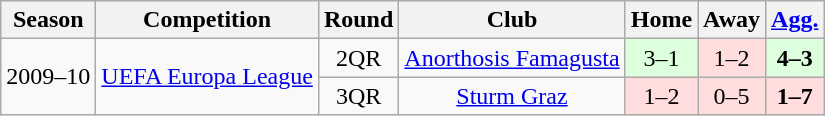<table class="wikitable" style="text-align:center">
<tr>
<th>Season</th>
<th>Competition</th>
<th>Round</th>
<th>Club</th>
<th>Home</th>
<th>Away</th>
<th><a href='#'>Agg.</a></th>
</tr>
<tr>
<td rowspan="2">2009–10</td>
<td rowspan="2"><a href='#'>UEFA Europa League</a></td>
<td>2QR</td>
<td> <a href='#'>Anorthosis Famagusta</a></td>
<td bgcolor="#dfd">3–1 </td>
<td bgcolor="#fdd">1–2</td>
<td bgcolor="#dfd"><strong>4–3</strong></td>
</tr>
<tr>
<td>3QR</td>
<td> <a href='#'>Sturm Graz</a></td>
<td bgcolor="#fdd">1–2</td>
<td bgcolor="#fdd">0–5</td>
<td bgcolor="#fdd"><strong>1–7</strong></td>
</tr>
</table>
